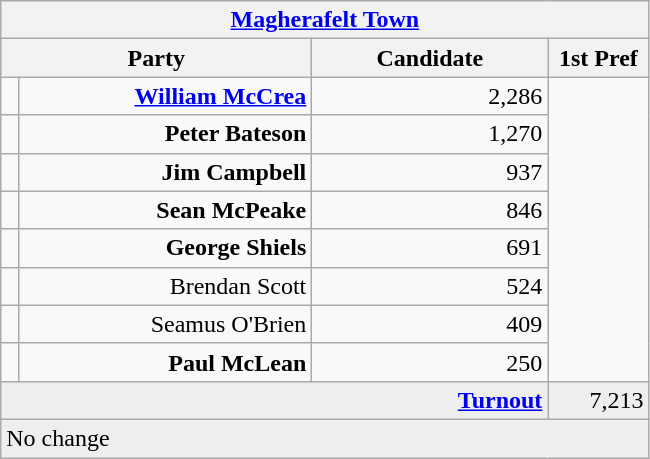<table class="wikitable">
<tr>
<th colspan="4" align="center"><a href='#'>Magherafelt Town</a></th>
</tr>
<tr>
<th colspan="2" align="center" width=200>Party</th>
<th width=150>Candidate</th>
<th width=60>1st Pref</th>
</tr>
<tr>
<td></td>
<td align="right"><strong><a href='#'>William McCrea</a></strong></td>
<td align="right">2,286</td>
</tr>
<tr>
<td></td>
<td align="right"><strong>Peter Bateson</strong></td>
<td align="right">1,270</td>
</tr>
<tr>
<td></td>
<td align="right"><strong>Jim Campbell</strong></td>
<td align="right">937</td>
</tr>
<tr>
<td></td>
<td align="right"><strong>Sean McPeake</strong></td>
<td align="right">846</td>
</tr>
<tr>
<td></td>
<td align="right"><strong>George Shiels</strong></td>
<td align="right">691</td>
</tr>
<tr>
<td></td>
<td align="right">Brendan Scott</td>
<td align="right">524</td>
</tr>
<tr>
<td></td>
<td align="right">Seamus O'Brien</td>
<td align="right">409</td>
</tr>
<tr>
<td></td>
<td align="right"><strong>Paul McLean</strong></td>
<td align="right">250</td>
</tr>
<tr bgcolor="EEEEEE">
<td colspan=3 align="right"><strong><a href='#'>Turnout</a></strong></td>
<td align="right">7,213</td>
</tr>
<tr>
<td colspan=4 bgcolor="EEEEEE">No change</td>
</tr>
</table>
